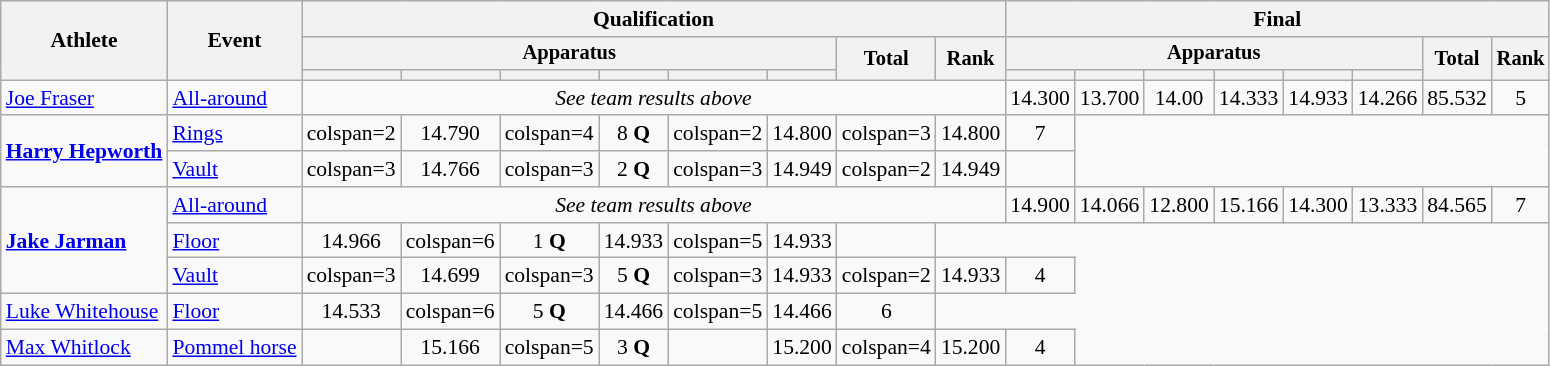<table class=wikitable style=font-size:90%;text-align:center>
<tr>
<th rowspan=3>Athlete</th>
<th rowspan=3>Event</th>
<th colspan=8>Qualification</th>
<th colspan=8>Final</th>
</tr>
<tr style=font-size:95%>
<th colspan=6>Apparatus</th>
<th rowspan=2>Total</th>
<th rowspan=2>Rank</th>
<th colspan=6>Apparatus</th>
<th rowspan=2>Total</th>
<th rowspan=2>Rank</th>
</tr>
<tr style=font-size:95%>
<th></th>
<th></th>
<th></th>
<th></th>
<th></th>
<th></th>
<th></th>
<th></th>
<th></th>
<th></th>
<th></th>
<th></th>
</tr>
<tr>
<td align=left><a href='#'>Joe Fraser</a></td>
<td align=left><a href='#'>All-around</a></td>
<td colspan=8><em>See team results above</em></td>
<td>14.300</td>
<td>13.700</td>
<td>14.00</td>
<td>14.333</td>
<td>14.933</td>
<td>14.266</td>
<td>85.532</td>
<td>5</td>
</tr>
<tr>
<td align=left rowspan=2><strong><a href='#'>Harry Hepworth</a></strong></td>
<td align=left><a href='#'>Rings</a></td>
<td>colspan=2 </td>
<td>14.790</td>
<td>colspan=4 </td>
<td>8 <strong>Q</strong></td>
<td>colspan=2 </td>
<td>14.800</td>
<td>colspan=3 </td>
<td>14.800</td>
<td>7</td>
</tr>
<tr>
<td align=left><a href='#'>Vault</a></td>
<td>colspan=3 </td>
<td>14.766</td>
<td>colspan=3 </td>
<td>2 <strong>Q</strong></td>
<td>colspan=3 </td>
<td>14.949</td>
<td>colspan=2 </td>
<td>14.949</td>
<td></td>
</tr>
<tr>
<td align=left rowspan=3><strong><a href='#'>Jake Jarman</a></strong></td>
<td align=left><a href='#'>All-around</a></td>
<td colspan=8><em>See team results above</em></td>
<td>14.900</td>
<td>14.066</td>
<td>12.800</td>
<td>15.166</td>
<td>14.300</td>
<td>13.333</td>
<td>84.565</td>
<td>7</td>
</tr>
<tr>
<td align=left><a href='#'>Floor</a></td>
<td>14.966</td>
<td>colspan=6 </td>
<td>1 <strong>Q</strong></td>
<td>14.933</td>
<td>colspan=5 </td>
<td>14.933</td>
<td></td>
</tr>
<tr>
<td align=left><a href='#'>Vault</a></td>
<td>colspan=3 </td>
<td>14.699</td>
<td>colspan=3 </td>
<td>5 <strong>Q</strong></td>
<td>colspan=3 </td>
<td>14.933</td>
<td>colspan=2 </td>
<td>14.933</td>
<td>4</td>
</tr>
<tr>
<td align=left><a href='#'>Luke Whitehouse</a></td>
<td align=left><a href='#'>Floor</a></td>
<td>14.533</td>
<td>colspan=6 </td>
<td>5 <strong>Q</strong></td>
<td>14.466</td>
<td>colspan=5 </td>
<td>14.466</td>
<td>6</td>
</tr>
<tr>
<td align=left><a href='#'>Max Whitlock</a></td>
<td align=left><a href='#'>Pommel horse</a></td>
<td></td>
<td>15.166</td>
<td>colspan=5 </td>
<td>3 <strong>Q</strong></td>
<td></td>
<td>15.200</td>
<td>colspan=4 </td>
<td>15.200</td>
<td>4</td>
</tr>
</table>
